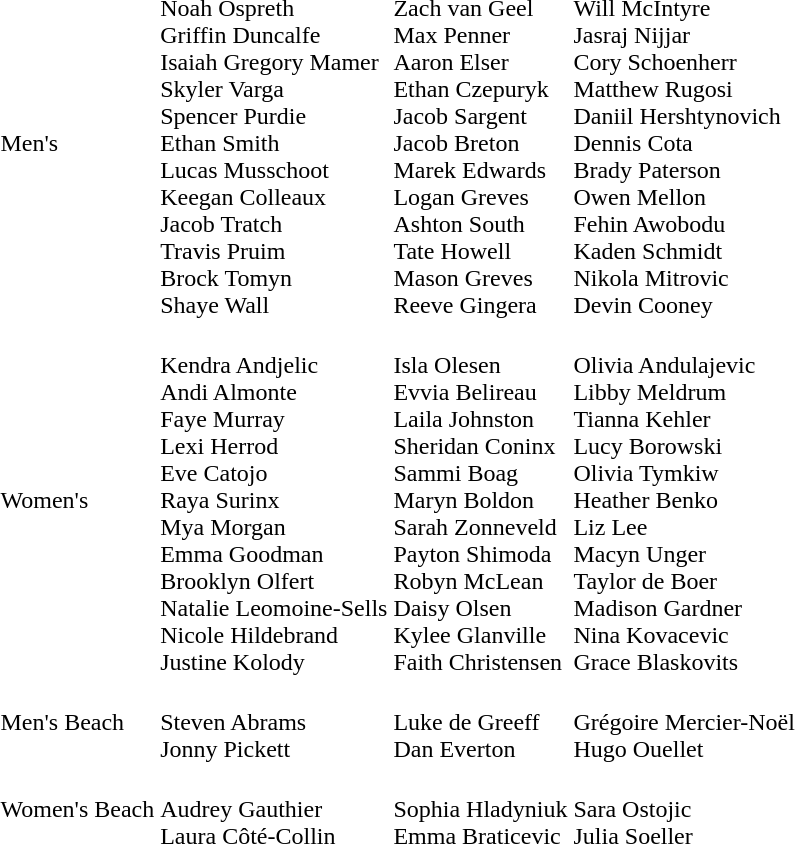<table>
<tr>
<td>Men's</td>
<td><br>Noah Ospreth<br>Griffin Duncalfe<br>Isaiah Gregory Mamer<br>Skyler Varga<br>Spencer Purdie<br>Ethan Smith<br>Lucas Musschoot<br>Keegan Colleaux<br>Jacob Tratch<br>Travis Pruim<br>Brock Tomyn<br>Shaye Wall</td>
<td><br>Zach van Geel<br>Max Penner<br>Aaron Elser<br>Ethan Czepuryk<br>Jacob Sargent<br>Jacob Breton<br>Marek Edwards<br>Logan Greves<br>Ashton South<br>Tate Howell<br>Mason Greves<br>Reeve Gingera</td>
<td><br>Will McIntyre<br>Jasraj Nijjar<br>Cory Schoenherr<br>Matthew Rugosi<br>Daniil Hershtynovich<br>Dennis Cota<br>Brady Paterson<br>Owen Mellon<br>Fehin Awobodu<br>Kaden Schmidt<br>Nikola Mitrovic<br>Devin Cooney</td>
</tr>
<tr>
<td>Women's</td>
<td><br>Kendra Andjelic<br>Andi Almonte<br>Faye Murray<br>Lexi Herrod<br>Eve Catojo<br>Raya Surinx<br>Mya Morgan<br>Emma Goodman<br>Brooklyn Olfert<br>Natalie Leomoine-Sells<br>Nicole Hildebrand<br>Justine Kolody</td>
<td><br>Isla Olesen<br>Evvia Belireau<br>Laila Johnston<br>Sheridan Coninx<br>Sammi Boag<br>Maryn Boldon<br>Sarah Zonneveld<br>Payton Shimoda<br>Robyn McLean<br>Daisy Olsen<br>Kylee Glanville<br>Faith Christensen</td>
<td><br>Olivia Andulajevic<br>Libby Meldrum<br>Tianna Kehler<br>Lucy Borowski<br>Olivia Tymkiw<br>Heather Benko<br>Liz Lee<br>Macyn Unger<br>Taylor de Boer<br>Madison Gardner<br>Nina Kovacevic<br>Grace Blaskovits</td>
</tr>
<tr>
<td>Men's Beach</td>
<td><br>Steven Abrams<br>Jonny Pickett</td>
<td><br>Luke de Greeff<br>Dan Everton</td>
<td> <br>Grégoire Mercier-Noël <br>Hugo Ouellet</td>
</tr>
<tr>
<td>Women's Beach</td>
<td><br>Audrey Gauthier<br>Laura Côté-Collin</td>
<td><br>Sophia Hladyniuk<br>Emma Braticevic</td>
<td><br>Sara Ostojic<br>Julia Soeller</td>
</tr>
</table>
